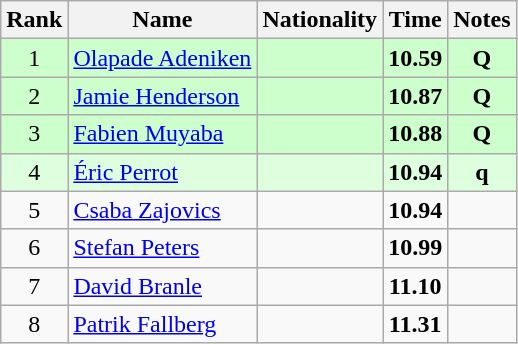<table class="wikitable sortable" style="text-align:center">
<tr>
<th>Rank</th>
<th>Name</th>
<th>Nationality</th>
<th>Time</th>
<th>Notes</th>
</tr>
<tr bgcolor=ccffcc>
<td>1</td>
<td align=left><a href='#'>Olapade Adeniken</a></td>
<td align=left></td>
<td><strong>10.59</strong></td>
<td><strong>Q</strong></td>
</tr>
<tr bgcolor=ccffcc>
<td>2</td>
<td align=left><a href='#'>Jamie Henderson</a></td>
<td align=left></td>
<td><strong>10.87</strong></td>
<td><strong>Q</strong></td>
</tr>
<tr bgcolor=ccffcc>
<td>3</td>
<td align=left><a href='#'>Fabien Muyaba</a></td>
<td align=left></td>
<td><strong>10.88</strong></td>
<td><strong>Q</strong></td>
</tr>
<tr bgcolor=ddffdd>
<td>4</td>
<td align=left><a href='#'>Éric Perrot</a></td>
<td align=left></td>
<td><strong>10.94</strong></td>
<td><strong>q</strong></td>
</tr>
<tr>
<td>5</td>
<td align=left><a href='#'>Csaba Zajovics</a></td>
<td align=left></td>
<td><strong>10.94</strong></td>
<td></td>
</tr>
<tr>
<td>6</td>
<td align=left><a href='#'>Stefan Peters</a></td>
<td align=left></td>
<td><strong>10.99</strong></td>
<td></td>
</tr>
<tr>
<td>7</td>
<td align=left><a href='#'>David Branle</a></td>
<td align=left></td>
<td><strong>11.10</strong></td>
<td></td>
</tr>
<tr>
<td>8</td>
<td align=left><a href='#'>Patrik Fallberg</a></td>
<td align=left></td>
<td><strong>11.31</strong></td>
<td></td>
</tr>
</table>
